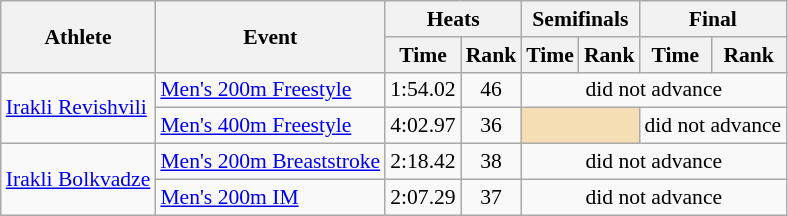<table class=wikitable style="font-size:90%">
<tr>
<th rowspan="2">Athlete</th>
<th rowspan="2">Event</th>
<th colspan="2">Heats</th>
<th colspan="2">Semifinals</th>
<th colspan="2">Final</th>
</tr>
<tr>
<th>Time</th>
<th>Rank</th>
<th>Time</th>
<th>Rank</th>
<th>Time</th>
<th>Rank</th>
</tr>
<tr>
<td rowspan="2"><a href='#'>Irakli Revishvili</a></td>
<td><a href='#'>Men's 200m Freestyle</a></td>
<td align=center>1:54.02</td>
<td align=center>46</td>
<td align=center colspan=4>did not advance</td>
</tr>
<tr>
<td><a href='#'>Men's 400m Freestyle</a></td>
<td align=center>4:02.97</td>
<td align=center>36</td>
<td colspan= 2 bgcolor="wheat"></td>
<td align=center colspan=2>did not advance</td>
</tr>
<tr>
<td rowspan="2"><a href='#'>Irakli Bolkvadze</a></td>
<td><a href='#'>Men's 200m Breaststroke</a></td>
<td align=center>2:18.42</td>
<td align=center>38</td>
<td align=center colspan=4>did not advance</td>
</tr>
<tr>
<td><a href='#'>Men's 200m IM</a></td>
<td align=center>2:07.29</td>
<td align=center>37</td>
<td align=center colspan=4>did not advance</td>
</tr>
</table>
